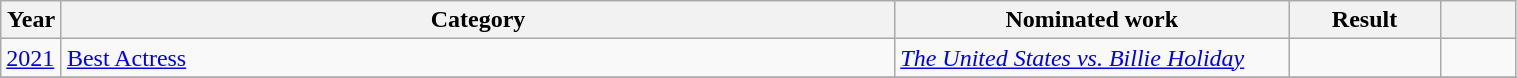<table class="wikitable" style="width:80%;">
<tr>
<th style="width:4%;">Year</th>
<th style="width:55%;">Category</th>
<th style="width:26%;">Nominated work</th>
<th style="width:10%;">Result</th>
<th width=5%></th>
</tr>
<tr>
<td><a href='#'>2021</a></td>
<td><a href='#'>Best Actress</a></td>
<td><em><a href='#'>The United States vs. Billie Holiday</a></em></td>
<td></td>
<td style="text-align:center;"></td>
</tr>
<tr>
</tr>
</table>
